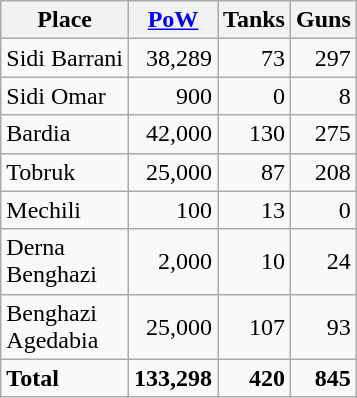<table class="wikitable" align=right style="margin:0 0 1em 1em">
<tr>
<th>Place</th>
<th><a href='#'>PoW</a></th>
<th>Tanks</th>
<th>Guns</th>
</tr>
<tr>
<td>Sidi Barrani</td>
<td align="right">38,289</td>
<td align="right">73</td>
<td align="right">297</td>
</tr>
<tr>
<td>Sidi Omar</td>
<td align="right">900</td>
<td align="right">0</td>
<td align="right">8</td>
</tr>
<tr>
<td>Bardia</td>
<td align="right">42,000</td>
<td align="right">130</td>
<td align="right">275</td>
</tr>
<tr>
<td>Tobruk</td>
<td align="right">25,000</td>
<td align="right">87</td>
<td align="right">208</td>
</tr>
<tr>
<td>Mechili</td>
<td align="right">100</td>
<td align="right">13</td>
<td align="right">0</td>
</tr>
<tr>
<td>Derna<br>Benghazi</td>
<td align="right">2,000</td>
<td align="right">10</td>
<td align="right">24</td>
</tr>
<tr>
<td>Benghazi<br>Agedabia</td>
<td align="right">25,000</td>
<td align="right">107</td>
<td align="right">93</td>
</tr>
<tr>
<td><strong>Total</strong></td>
<td align="right"><strong>133,298</strong></td>
<td align="right"><strong>420</strong></td>
<td align="right"><strong>845</strong></td>
</tr>
</table>
